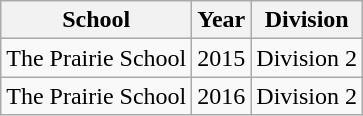<table class="wikitable">
<tr>
<th>School</th>
<th>Year</th>
<th>Division</th>
</tr>
<tr>
<td>The Prairie School</td>
<td>2015</td>
<td>Division 2</td>
</tr>
<tr>
<td>The Prairie School</td>
<td>2016</td>
<td>Division 2</td>
</tr>
</table>
